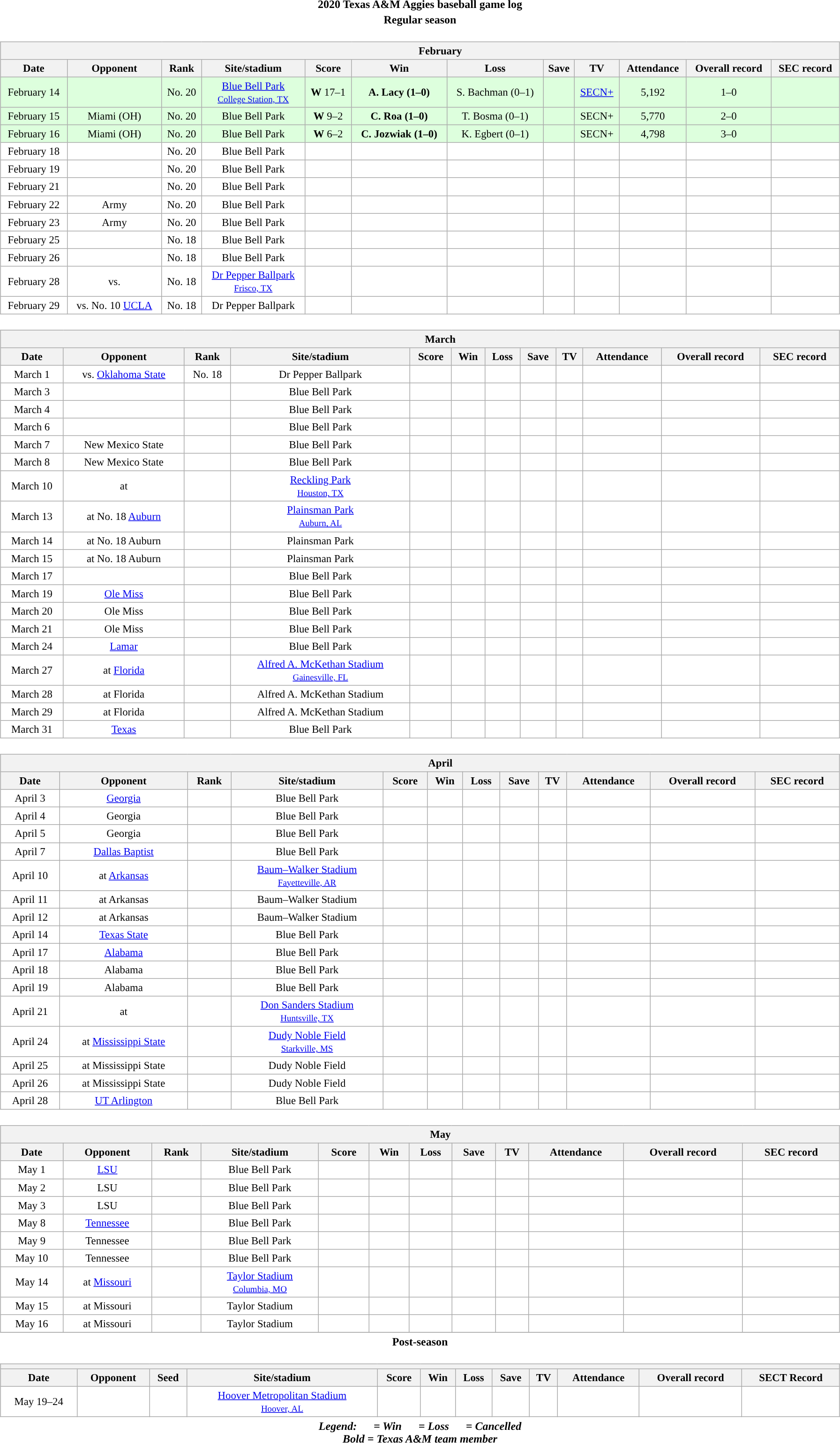<table class="toccolours" width=95% style="clear:both; margin:1.5em auto; text-align:center;">
<tr>
<th colspan=2>2020 Texas A&M Aggies baseball game log</th>
</tr>
<tr>
<th colspan=2>Regular season</th>
</tr>
<tr valign="top">
<td><br><table class="wikitable collapsible" style="margin:auto; width:100%; text-align:center; font-size:95%">
<tr>
<th colspan=12 style="padding-left:4em;">February</th>
</tr>
<tr>
<th>Date</th>
<th>Opponent</th>
<th>Rank</th>
<th>Site/stadium</th>
<th>Score</th>
<th>Win</th>
<th>Loss</th>
<th>Save</th>
<th>TV</th>
<th>Attendance</th>
<th>Overall record</th>
<th>SEC record</th>
</tr>
<tr align="center" bgcolor="#ddffdd">
<td>February 14</td>
<td></td>
<td>No. 20</td>
<td><a href='#'>Blue Bell Park</a><br><small><a href='#'>College Station, TX</a></small></td>
<td><strong>W</strong> 17–1</td>
<td><strong>A. Lacy (1–0)</strong></td>
<td>S. Bachman (0–1)</td>
<td></td>
<td><a href='#'>SECN+</a></td>
<td>5,192</td>
<td>1–0</td>
<td></td>
</tr>
<tr align="center" bgcolor="#ddffdd">
<td>February 15</td>
<td>Miami (OH)</td>
<td>No. 20</td>
<td>Blue Bell Park</td>
<td><strong>W</strong> 9–2</td>
<td><strong>C. Roa (1–0)</strong></td>
<td>T. Bosma (0–1)</td>
<td></td>
<td>SECN+</td>
<td>5,770</td>
<td>2–0</td>
<td></td>
</tr>
<tr align="center" bgcolor="#ddffdd">
<td>February 16</td>
<td>Miami (OH)</td>
<td>No. 20</td>
<td>Blue Bell Park</td>
<td><strong>W</strong> 6–2</td>
<td><strong>C. Jozwiak (1–0)</strong></td>
<td>K. Egbert (0–1)</td>
<td></td>
<td>SECN+</td>
<td>4,798</td>
<td>3–0</td>
<td></td>
</tr>
<tr align="center" bgcolor="white">
<td>February 18</td>
<td></td>
<td>No. 20</td>
<td>Blue Bell Park</td>
<td></td>
<td></td>
<td></td>
<td></td>
<td></td>
<td></td>
<td></td>
<td></td>
</tr>
<tr align="center" bgcolor="white">
<td>February 19</td>
<td></td>
<td>No. 20</td>
<td>Blue Bell Park</td>
<td></td>
<td></td>
<td></td>
<td></td>
<td></td>
<td></td>
<td></td>
<td></td>
</tr>
<tr align="center" bgcolor="white">
<td>February 21</td>
<td></td>
<td>No. 20</td>
<td>Blue Bell Park</td>
<td></td>
<td></td>
<td></td>
<td></td>
<td></td>
<td></td>
<td></td>
<td></td>
</tr>
<tr align="center" bgcolor="white">
<td>February 22</td>
<td>Army</td>
<td>No. 20</td>
<td>Blue Bell Park</td>
<td></td>
<td></td>
<td></td>
<td></td>
<td></td>
<td></td>
<td></td>
<td></td>
</tr>
<tr align="center" bgcolor="white">
<td>February 23</td>
<td>Army</td>
<td>No. 20</td>
<td>Blue Bell Park</td>
<td></td>
<td></td>
<td></td>
<td></td>
<td></td>
<td></td>
<td></td>
<td></td>
</tr>
<tr align="center" bgcolor="white">
<td>February 25</td>
<td></td>
<td>No. 18</td>
<td>Blue Bell Park</td>
<td></td>
<td></td>
<td></td>
<td></td>
<td></td>
<td></td>
<td></td>
<td></td>
</tr>
<tr align="center" bgcolor="white">
<td>February 26</td>
<td></td>
<td>No. 18</td>
<td>Blue Bell Park</td>
<td></td>
<td></td>
<td></td>
<td></td>
<td></td>
<td></td>
<td></td>
<td></td>
</tr>
<tr align="center" bgcolor="white">
<td>February 28</td>
<td>vs. </td>
<td>No. 18</td>
<td><a href='#'>Dr Pepper Ballpark</a><br><small><a href='#'>Frisco, TX</a></small></td>
<td></td>
<td></td>
<td></td>
<td></td>
<td></td>
<td></td>
<td></td>
<td></td>
</tr>
<tr align="center" bgcolor="white">
<td>February 29</td>
<td>vs. No. 10 <a href='#'>UCLA</a></td>
<td>No. 18</td>
<td>Dr Pepper Ballpark</td>
<td></td>
<td></td>
<td></td>
<td></td>
<td></td>
<td></td>
<td></td>
<td></td>
</tr>
</table>
</td>
</tr>
<tr>
<td><br><table class="wikitable collapsible " style="margin:auto; width:100%; text-align:center; font-size:95%">
<tr>
<th colspan=12 style="padding-left:4em;">March</th>
</tr>
<tr>
<th>Date</th>
<th>Opponent</th>
<th>Rank</th>
<th>Site/stadium</th>
<th>Score</th>
<th>Win</th>
<th>Loss</th>
<th>Save</th>
<th>TV</th>
<th>Attendance</th>
<th>Overall record</th>
<th>SEC record</th>
</tr>
<tr align="center" bgcolor="white">
<td>March 1</td>
<td>vs. <a href='#'>Oklahoma State</a></td>
<td>No. 18</td>
<td>Dr Pepper Ballpark</td>
<td></td>
<td></td>
<td></td>
<td></td>
<td></td>
<td></td>
<td></td>
<td></td>
</tr>
<tr align="center" bgcolor="white">
<td>March 3</td>
<td></td>
<td></td>
<td>Blue Bell Park</td>
<td></td>
<td></td>
<td></td>
<td></td>
<td></td>
<td></td>
<td></td>
<td></td>
</tr>
<tr align="center" bgcolor="white">
<td>March 4</td>
<td></td>
<td></td>
<td>Blue Bell Park</td>
<td></td>
<td></td>
<td></td>
<td></td>
<td></td>
<td></td>
<td></td>
<td></td>
</tr>
<tr align="center" bgcolor="white">
<td>March 6</td>
<td></td>
<td></td>
<td>Blue Bell Park</td>
<td></td>
<td></td>
<td></td>
<td></td>
<td></td>
<td></td>
<td></td>
<td></td>
</tr>
<tr align="center" bgcolor="white">
<td>March 7</td>
<td>New Mexico State</td>
<td></td>
<td>Blue Bell Park</td>
<td></td>
<td></td>
<td></td>
<td></td>
<td></td>
<td></td>
<td></td>
<td></td>
</tr>
<tr align="center" bgcolor="white">
<td>March 8</td>
<td>New Mexico State</td>
<td></td>
<td>Blue Bell Park</td>
<td></td>
<td></td>
<td></td>
<td></td>
<td></td>
<td></td>
<td></td>
<td></td>
</tr>
<tr align="center" bgcolor="white">
<td>March 10</td>
<td>at </td>
<td></td>
<td><a href='#'>Reckling Park</a><br><small><a href='#'>Houston, TX</a></small></td>
<td></td>
<td></td>
<td></td>
<td></td>
<td></td>
<td></td>
<td></td>
<td></td>
</tr>
<tr align="center" bgcolor="white">
<td>March 13</td>
<td>at No. 18 <a href='#'>Auburn</a></td>
<td></td>
<td><a href='#'>Plainsman Park</a><br><small><a href='#'>Auburn, AL</a></small></td>
<td></td>
<td></td>
<td></td>
<td></td>
<td></td>
<td></td>
<td></td>
<td></td>
</tr>
<tr align="center" bgcolor="white">
<td>March 14</td>
<td>at No. 18 Auburn</td>
<td></td>
<td>Plainsman Park</td>
<td></td>
<td></td>
<td></td>
<td></td>
<td></td>
<td></td>
<td></td>
<td></td>
</tr>
<tr align="center" bgcolor="white">
<td>March 15</td>
<td>at No. 18 Auburn</td>
<td></td>
<td>Plainsman Park</td>
<td></td>
<td></td>
<td></td>
<td></td>
<td></td>
<td></td>
<td></td>
<td></td>
</tr>
<tr align="center" bgcolor="white">
<td>March 17</td>
<td></td>
<td></td>
<td>Blue Bell Park</td>
<td></td>
<td></td>
<td></td>
<td></td>
<td></td>
<td></td>
<td></td>
<td></td>
</tr>
<tr align="center" bgcolor="white">
<td>March 19</td>
<td><a href='#'>Ole Miss</a></td>
<td></td>
<td>Blue Bell Park</td>
<td></td>
<td></td>
<td></td>
<td></td>
<td></td>
<td></td>
<td></td>
<td></td>
</tr>
<tr align="center" bgcolor="white">
<td>March 20</td>
<td>Ole Miss</td>
<td></td>
<td>Blue Bell Park</td>
<td></td>
<td></td>
<td></td>
<td></td>
<td></td>
<td></td>
<td></td>
<td></td>
</tr>
<tr align="center" bgcolor="white">
<td>March 21</td>
<td>Ole Miss</td>
<td></td>
<td>Blue Bell Park</td>
<td></td>
<td></td>
<td></td>
<td></td>
<td></td>
<td></td>
<td></td>
<td></td>
</tr>
<tr align="center" bgcolor="white">
<td>March 24</td>
<td><a href='#'>Lamar</a></td>
<td></td>
<td>Blue Bell Park</td>
<td></td>
<td></td>
<td></td>
<td></td>
<td></td>
<td></td>
<td></td>
<td></td>
</tr>
<tr align="center" bgcolor="white">
<td>March 27</td>
<td>at <a href='#'>Florida</a></td>
<td></td>
<td><a href='#'>Alfred A. McKethan Stadium</a><br><small><a href='#'>Gainesville, FL</a></small></td>
<td></td>
<td></td>
<td></td>
<td></td>
<td></td>
<td></td>
<td></td>
<td></td>
</tr>
<tr align="center" bgcolor="white">
<td>March 28</td>
<td>at Florida</td>
<td></td>
<td>Alfred A. McKethan Stadium</td>
<td></td>
<td></td>
<td></td>
<td></td>
<td></td>
<td></td>
<td></td>
<td></td>
</tr>
<tr align="center" bgcolor="white">
<td>March 29</td>
<td>at Florida</td>
<td></td>
<td>Alfred A. McKethan Stadium</td>
<td></td>
<td></td>
<td></td>
<td></td>
<td></td>
<td></td>
<td></td>
<td></td>
</tr>
<tr align="center" bgcolor="white">
<td>March 31</td>
<td><a href='#'>Texas</a></td>
<td></td>
<td>Blue Bell Park</td>
<td></td>
<td></td>
<td></td>
<td></td>
<td></td>
<td></td>
<td></td>
<td></td>
</tr>
</table>
</td>
</tr>
<tr>
<td><br><table class="wikitable collapsible" style="margin:auto; width:100%; text-align:center; font-size:95%">
<tr>
<th colspan=12 style="padding-left:4em;">April</th>
</tr>
<tr>
<th>Date</th>
<th>Opponent</th>
<th>Rank</th>
<th>Site/stadium</th>
<th>Score</th>
<th>Win</th>
<th>Loss</th>
<th>Save</th>
<th>TV</th>
<th>Attendance</th>
<th>Overall record</th>
<th>SEC record</th>
</tr>
<tr align="center" bgcolor="white">
<td>April 3</td>
<td><a href='#'>Georgia</a></td>
<td></td>
<td>Blue Bell Park</td>
<td></td>
<td></td>
<td></td>
<td></td>
<td></td>
<td></td>
<td></td>
<td></td>
</tr>
<tr align="center" bgcolor="white">
<td>April 4</td>
<td>Georgia</td>
<td></td>
<td>Blue Bell Park</td>
<td></td>
<td></td>
<td></td>
<td></td>
<td></td>
<td></td>
<td></td>
<td></td>
</tr>
<tr align="center" bgcolor="white">
<td>April 5</td>
<td>Georgia</td>
<td></td>
<td>Blue Bell Park</td>
<td></td>
<td></td>
<td></td>
<td></td>
<td></td>
<td></td>
<td></td>
<td></td>
</tr>
<tr align="center" bgcolor="white">
<td>April 7</td>
<td><a href='#'>Dallas Baptist</a></td>
<td></td>
<td>Blue Bell Park</td>
<td></td>
<td></td>
<td></td>
<td></td>
<td></td>
<td></td>
<td></td>
<td></td>
</tr>
<tr align="center" bgcolor="white">
<td>April 10</td>
<td>at <a href='#'>Arkansas</a></td>
<td></td>
<td><a href='#'>Baum–Walker Stadium</a><br><small><a href='#'>Fayetteville, AR</a></small></td>
<td></td>
<td></td>
<td></td>
<td></td>
<td></td>
<td></td>
<td></td>
<td></td>
</tr>
<tr align="center" bgcolor="white">
<td>April 11</td>
<td>at Arkansas</td>
<td></td>
<td>Baum–Walker Stadium</td>
<td></td>
<td></td>
<td></td>
<td></td>
<td></td>
<td></td>
<td></td>
<td></td>
</tr>
<tr align="center" bgcolor="white">
<td>April 12</td>
<td>at Arkansas</td>
<td></td>
<td>Baum–Walker Stadium</td>
<td></td>
<td></td>
<td></td>
<td></td>
<td></td>
<td></td>
<td></td>
<td></td>
</tr>
<tr align="center" bgcolor="white">
<td>April 14</td>
<td><a href='#'>Texas State</a></td>
<td></td>
<td>Blue Bell Park</td>
<td></td>
<td></td>
<td></td>
<td></td>
<td></td>
<td></td>
<td></td>
<td></td>
</tr>
<tr align="center" bgcolor="white">
<td>April 17</td>
<td><a href='#'>Alabama</a></td>
<td></td>
<td>Blue Bell Park</td>
<td></td>
<td></td>
<td></td>
<td></td>
<td></td>
<td></td>
<td></td>
<td></td>
</tr>
<tr align="center" bgcolor="white">
<td>April 18</td>
<td>Alabama</td>
<td></td>
<td>Blue Bell Park</td>
<td></td>
<td></td>
<td></td>
<td></td>
<td></td>
<td></td>
<td></td>
<td></td>
</tr>
<tr align="center" bgcolor="white">
<td>April 19</td>
<td>Alabama</td>
<td></td>
<td>Blue Bell Park</td>
<td></td>
<td></td>
<td></td>
<td></td>
<td></td>
<td></td>
<td></td>
<td></td>
</tr>
<tr align="center" bgcolor="white">
<td>April 21</td>
<td>at </td>
<td></td>
<td><a href='#'>Don Sanders Stadium</a><br><small><a href='#'>Huntsville, TX</a></small></td>
<td></td>
<td></td>
<td></td>
<td></td>
<td></td>
<td></td>
<td></td>
<td></td>
</tr>
<tr align="center" bgcolor="white">
<td>April 24</td>
<td>at <a href='#'>Mississippi State</a></td>
<td></td>
<td><a href='#'>Dudy Noble Field</a><br><small><a href='#'>Starkville, MS</a></small></td>
<td></td>
<td></td>
<td></td>
<td></td>
<td></td>
<td></td>
<td></td>
<td></td>
</tr>
<tr align="center" bgcolor="white">
<td>April 25</td>
<td>at Mississippi State</td>
<td></td>
<td>Dudy Noble Field</td>
<td></td>
<td></td>
<td></td>
<td></td>
<td></td>
<td></td>
<td></td>
<td></td>
</tr>
<tr align="center" bgcolor="white">
<td>April 26</td>
<td>at Mississippi State</td>
<td></td>
<td>Dudy Noble Field</td>
<td></td>
<td></td>
<td></td>
<td></td>
<td></td>
<td></td>
<td></td>
<td></td>
</tr>
<tr align="center" bgcolor="white">
<td>April 28</td>
<td><a href='#'>UT Arlington</a></td>
<td></td>
<td>Blue Bell Park</td>
<td></td>
<td></td>
<td></td>
<td></td>
<td></td>
<td></td>
<td></td>
<td></td>
</tr>
</table>
</td>
</tr>
<tr>
<td><br><table class="wikitable collapsible" style="margin:auto; width:100%; text-align:center; font-size:95%">
<tr>
<th colspan=13 style="padding-left:4em;">May</th>
</tr>
<tr>
<th>Date</th>
<th>Opponent</th>
<th>Rank</th>
<th>Site/stadium</th>
<th>Score</th>
<th>Win</th>
<th>Loss</th>
<th>Save</th>
<th>TV</th>
<th>Attendance</th>
<th>Overall record</th>
<th>SEC record</th>
</tr>
<tr align="center" bgcolor="white">
<td>May 1</td>
<td><a href='#'>LSU</a></td>
<td></td>
<td>Blue Bell Park</td>
<td></td>
<td></td>
<td></td>
<td></td>
<td></td>
<td></td>
<td></td>
<td></td>
</tr>
<tr align="center" bgcolor="white">
<td>May 2</td>
<td>LSU</td>
<td></td>
<td>Blue Bell Park</td>
<td></td>
<td></td>
<td></td>
<td></td>
<td></td>
<td></td>
<td></td>
<td></td>
</tr>
<tr align="center" bgcolor="white">
<td>May 3</td>
<td>LSU</td>
<td></td>
<td>Blue Bell Park</td>
<td></td>
<td></td>
<td></td>
<td></td>
<td></td>
<td></td>
<td></td>
<td></td>
</tr>
<tr align="center" bgcolor="white">
<td>May 8</td>
<td><a href='#'>Tennessee</a></td>
<td></td>
<td>Blue Bell Park</td>
<td></td>
<td></td>
<td></td>
<td></td>
<td></td>
<td></td>
<td></td>
<td></td>
</tr>
<tr align="center" bgcolor="white">
<td>May 9</td>
<td>Tennessee</td>
<td></td>
<td>Blue Bell Park</td>
<td></td>
<td></td>
<td></td>
<td></td>
<td></td>
<td></td>
<td></td>
<td></td>
</tr>
<tr align="center" bgcolor="white">
<td>May 10</td>
<td>Tennessee</td>
<td></td>
<td>Blue Bell Park</td>
<td></td>
<td></td>
<td></td>
<td></td>
<td></td>
<td></td>
<td></td>
<td></td>
</tr>
<tr align="center" bgcolor="white">
<td>May 14</td>
<td>at <a href='#'>Missouri</a></td>
<td></td>
<td><a href='#'>Taylor Stadium</a><br><small><a href='#'>Columbia, MO</a></small></td>
<td></td>
<td></td>
<td></td>
<td></td>
<td></td>
<td></td>
<td></td>
<td></td>
</tr>
<tr align="center" bgcolor="white">
<td>May 15</td>
<td>at Missouri</td>
<td></td>
<td>Taylor Stadium</td>
<td></td>
<td></td>
<td></td>
<td></td>
<td></td>
<td></td>
<td></td>
<td></td>
</tr>
<tr align="center" bgcolor="white">
<td>May 16</td>
<td>at Missouri</td>
<td></td>
<td>Taylor Stadium</td>
<td></td>
<td></td>
<td></td>
<td></td>
<td></td>
<td></td>
<td></td>
<td></td>
</tr>
<tr align="center" bgcolor="white">
</tr>
</table>
</td>
</tr>
<tr>
<th colspan=2>Post-season</th>
</tr>
<tr>
<td><br><table class="wikitable collapsible" style="margin:auto; width:100%; text-align:center; font-size:95%">
<tr>
<th colspan=13 style="padding-left:4em;"></th>
</tr>
<tr>
<th>Date</th>
<th>Opponent</th>
<th>Seed</th>
<th>Site/stadium</th>
<th>Score</th>
<th>Win</th>
<th>Loss</th>
<th>Save</th>
<th>TV</th>
<th>Attendance</th>
<th>Overall record</th>
<th>SECT Record</th>
</tr>
<tr align="center" bgcolor="white">
<td>May 19–24</td>
<td></td>
<td></td>
<td><a href='#'>Hoover Metropolitan Stadium</a><br><small><a href='#'>Hoover, AL</a></small></td>
<td></td>
<td></td>
<td></td>
<td></td>
<td></td>
<td></td>
<td></td>
<td></td>
</tr>
</table>
</td>
</tr>
<tr>
<th colspan=9><em>Legend:       = Win       = Loss       = Cancelled<br>Bold = Texas A&M team member</em></th>
</tr>
</table>
